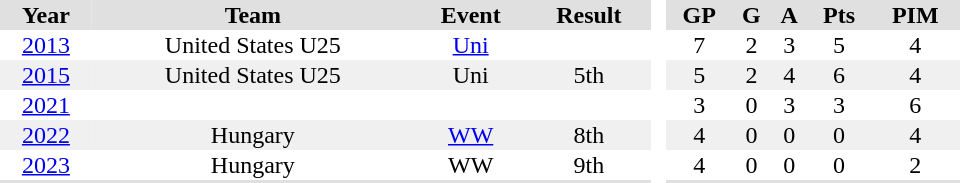<table border="0" cellpadding="1" cellspacing="0" style="text-align:center; width:40em">
<tr ALIGN="centre" bgcolor="#e0e0e0">
<th>Year</th>
<th>Team</th>
<th>Event</th>
<th>Result</th>
<th rowspan="97" bgcolor="#ffffff"> </th>
<th>GP</th>
<th>G</th>
<th>A</th>
<th>Pts</th>
<th>PIM</th>
</tr>
<tr>
<td><a href='#'>2013</a></td>
<td>United States U25</td>
<td><a href='#'>Uni</a></td>
<td></td>
<td>7</td>
<td>2</td>
<td>3</td>
<td>5</td>
<td>4</td>
</tr>
<tr bgcolor="#f0f0f0">
<td><a href='#'>2015</a></td>
<td>United States U25</td>
<td>Uni</td>
<td>5th</td>
<td>5</td>
<td>2</td>
<td>4</td>
<td>6</td>
<td>4</td>
</tr>
<tr>
<td><a href='#'>2021</a></td>
<td></td>
<td></td>
<td></td>
<td>3</td>
<td>0</td>
<td>3</td>
<td>3</td>
<td>6</td>
</tr>
<tr bgcolor="#f0f0f0">
<td><a href='#'>2022</a></td>
<td>Hungary</td>
<td><a href='#'>WW</a></td>
<td>8th</td>
<td>4</td>
<td>0</td>
<td>0</td>
<td>0</td>
<td>4</td>
</tr>
<tr>
<td><a href='#'>2023</a></td>
<td>Hungary</td>
<td>WW</td>
<td>9th</td>
<td>4</td>
<td>0</td>
<td>0</td>
<td>0</td>
<td>2</td>
</tr>
<tr bgcolor="#e0e0e0">
<th colspan=4></th>
<th></th>
<th></th>
<th></th>
<th></th>
<th></th>
</tr>
</table>
